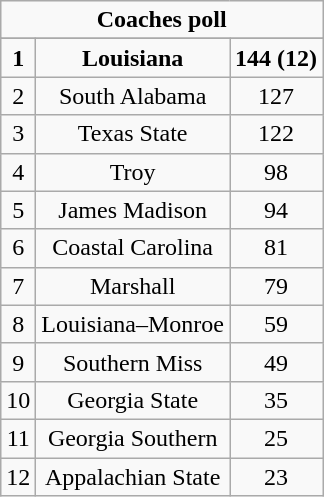<table class="wikitable">
<tr align="center">
<td align="center" Colspan="3"><strong>Coaches poll</strong></td>
</tr>
<tr align="center">
</tr>
<tr align="center">
<td><strong>1</strong></td>
<td><strong>Louisiana</strong></td>
<td><strong>144 (12)</strong></td>
</tr>
<tr align="center">
<td>2</td>
<td>South Alabama</td>
<td>127</td>
</tr>
<tr align="center">
<td>3</td>
<td>Texas State</td>
<td>122</td>
</tr>
<tr align="center">
<td>4</td>
<td>Troy</td>
<td>98</td>
</tr>
<tr align="center">
<td>5</td>
<td>James Madison</td>
<td>94</td>
</tr>
<tr align="center">
<td>6</td>
<td>Coastal Carolina</td>
<td>81</td>
</tr>
<tr align="center">
<td>7</td>
<td>Marshall</td>
<td>79</td>
</tr>
<tr align="center">
<td>8</td>
<td>Louisiana–Monroe</td>
<td>59</td>
</tr>
<tr align="center">
<td>9</td>
<td>Southern Miss</td>
<td>49</td>
</tr>
<tr align="center">
<td>10</td>
<td>Georgia State</td>
<td>35</td>
</tr>
<tr align="center">
<td>11</td>
<td>Georgia Southern</td>
<td>25</td>
</tr>
<tr align="center">
<td>12</td>
<td>Appalachian State</td>
<td>23</td>
</tr>
</table>
